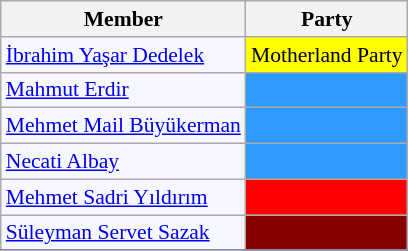<table class=wikitable style="border:1px solid #8888aa; background-color:#f7f8ff; padding:0px; font-size:90%;">
<tr>
<th>Member</th>
<th>Party</th>
</tr>
<tr>
<td><a href='#'>İbrahim Yaşar Dedelek</a></td>
<td style="background: #ffff00">Motherland Party</td>
</tr>
<tr>
<td><a href='#'>Mahmut Erdir</a></td>
<td style="background: #2E9AFE"></td>
</tr>
<tr>
<td><a href='#'>Mehmet Mail Büyükerman</a></td>
<td style="background: #2E9AFE"></td>
</tr>
<tr>
<td><a href='#'>Necati Albay</a></td>
<td style="background: #2E9AFE"></td>
</tr>
<tr>
<td><a href='#'>Mehmet Sadri Yıldırım</a></td>
<td style="background: #ff0000"></td>
</tr>
<tr>
<td><a href='#'>Süleyman Servet Sazak</a></td>
<td style="background: #870000"></td>
</tr>
<tr>
</tr>
</table>
